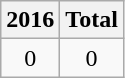<table class="wikitable" style="text-align:center">
<tr>
<th>2016</th>
<th>Total</th>
</tr>
<tr>
<td>0</td>
<td>0</td>
</tr>
</table>
